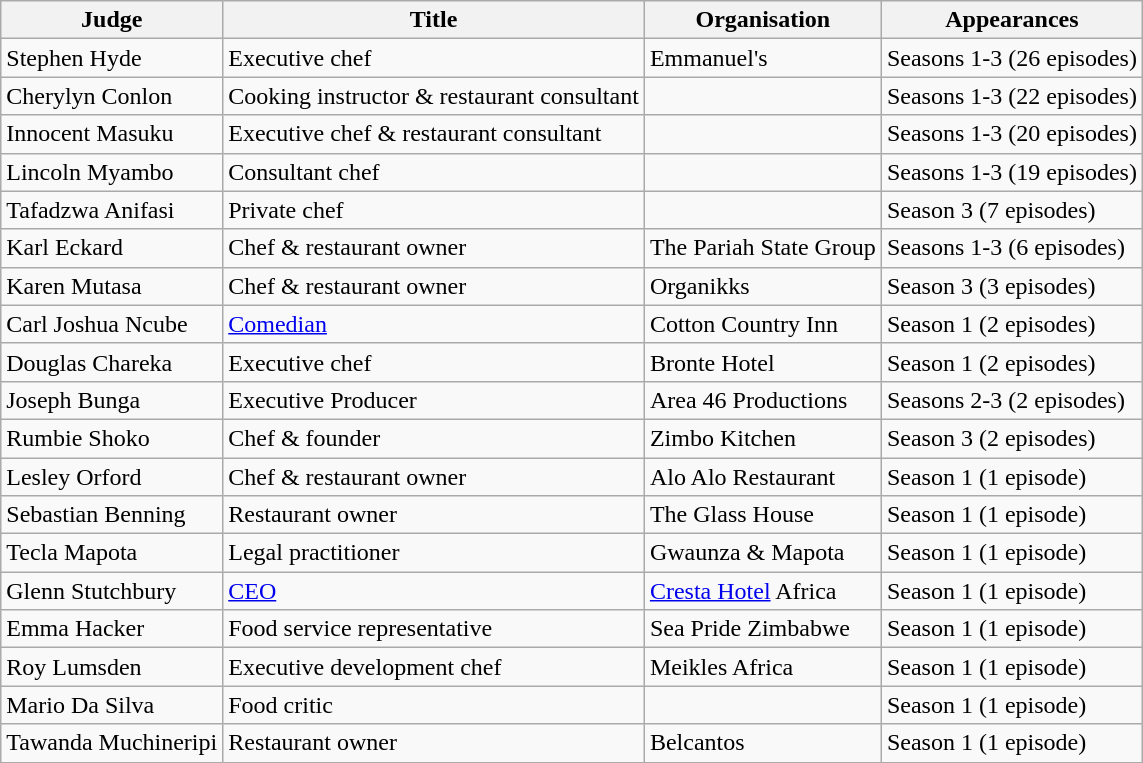<table class="wikitable">
<tr>
<th>Judge</th>
<th>Title</th>
<th>Organisation</th>
<th>Appearances</th>
</tr>
<tr>
<td>Stephen Hyde</td>
<td>Executive chef</td>
<td>Emmanuel's</td>
<td>Seasons 1-3 (26 episodes)</td>
</tr>
<tr>
<td>Cherylyn Conlon</td>
<td>Cooking instructor & restaurant consultant</td>
<td></td>
<td>Seasons 1-3 (22 episodes)</td>
</tr>
<tr>
<td>Innocent Masuku</td>
<td>Executive chef & restaurant consultant</td>
<td></td>
<td>Seasons 1-3 (20 episodes)</td>
</tr>
<tr>
<td>Lincoln Myambo</td>
<td>Consultant chef</td>
<td></td>
<td>Seasons 1-3 (19 episodes)</td>
</tr>
<tr>
<td>Tafadzwa Anifasi</td>
<td>Private chef</td>
<td></td>
<td>Season 3 (7 episodes)</td>
</tr>
<tr>
<td>Karl Eckard</td>
<td>Chef & restaurant owner</td>
<td>The Pariah State Group</td>
<td>Seasons 1-3 (6 episodes)</td>
</tr>
<tr>
<td>Karen Mutasa</td>
<td>Chef & restaurant owner</td>
<td>Organikks</td>
<td>Season 3 (3 episodes)</td>
</tr>
<tr>
<td>Carl Joshua Ncube</td>
<td><a href='#'>Comedian</a></td>
<td>Cotton Country Inn</td>
<td>Season 1 (2 episodes)</td>
</tr>
<tr>
<td>Douglas Chareka</td>
<td>Executive chef</td>
<td>Bronte Hotel</td>
<td>Season 1 (2 episodes)</td>
</tr>
<tr>
<td>Joseph Bunga</td>
<td>Executive Producer</td>
<td>Area 46 Productions</td>
<td>Seasons 2-3 (2 episodes)</td>
</tr>
<tr>
<td>Rumbie Shoko</td>
<td>Chef & founder</td>
<td>Zimbo Kitchen</td>
<td>Season 3 (2 episodes)</td>
</tr>
<tr>
<td>Lesley Orford</td>
<td>Chef & restaurant owner</td>
<td>Alo Alo Restaurant</td>
<td>Season 1 (1 episode)</td>
</tr>
<tr>
<td>Sebastian Benning</td>
<td>Restaurant owner</td>
<td>The Glass House</td>
<td>Season 1 (1 episode)</td>
</tr>
<tr>
<td>Tecla Mapota</td>
<td>Legal practitioner</td>
<td>Gwaunza & Mapota</td>
<td>Season 1 (1 episode)</td>
</tr>
<tr>
<td>Glenn Stutchbury</td>
<td><a href='#'>CEO</a></td>
<td><a href='#'>Cresta Hotel</a> Africa</td>
<td>Season 1 (1 episode)</td>
</tr>
<tr>
<td>Emma Hacker</td>
<td>Food service representative</td>
<td>Sea Pride Zimbabwe</td>
<td>Season 1 (1 episode)</td>
</tr>
<tr>
<td>Roy Lumsden</td>
<td>Executive development chef</td>
<td>Meikles Africa</td>
<td>Season 1 (1 episode)</td>
</tr>
<tr>
<td>Mario Da Silva</td>
<td>Food critic</td>
<td></td>
<td>Season 1 (1 episode)</td>
</tr>
<tr>
<td>Tawanda Muchineripi</td>
<td>Restaurant owner</td>
<td>Belcantos</td>
<td>Season 1 (1 episode)</td>
</tr>
</table>
